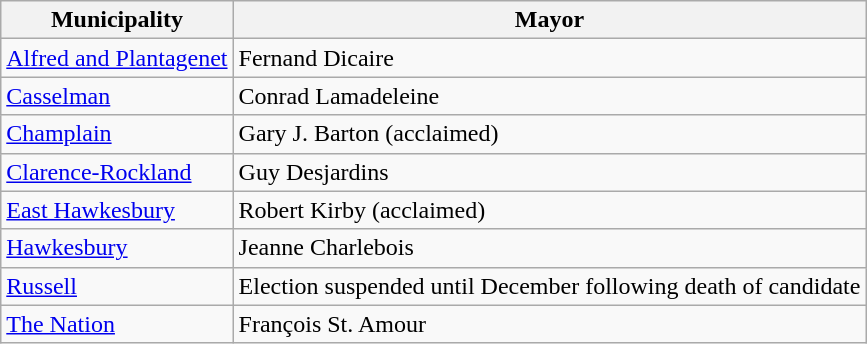<table class="wikitable">
<tr>
<th>Municipality</th>
<th>Mayor</th>
</tr>
<tr>
<td><a href='#'>Alfred and Plantagenet</a></td>
<td>Fernand Dicaire</td>
</tr>
<tr>
<td><a href='#'>Casselman</a></td>
<td>Conrad Lamadeleine</td>
</tr>
<tr>
<td><a href='#'>Champlain</a></td>
<td>Gary J. Barton (acclaimed)</td>
</tr>
<tr>
<td><a href='#'>Clarence-Rockland</a></td>
<td>Guy Desjardins</td>
</tr>
<tr>
<td><a href='#'>East Hawkesbury</a></td>
<td>Robert Kirby (acclaimed)</td>
</tr>
<tr>
<td><a href='#'>Hawkesbury</a></td>
<td>Jeanne Charlebois</td>
</tr>
<tr>
<td><a href='#'>Russell</a></td>
<td>Election suspended until December following death of candidate</td>
</tr>
<tr>
<td><a href='#'>The Nation</a></td>
<td>François St. Amour</td>
</tr>
</table>
